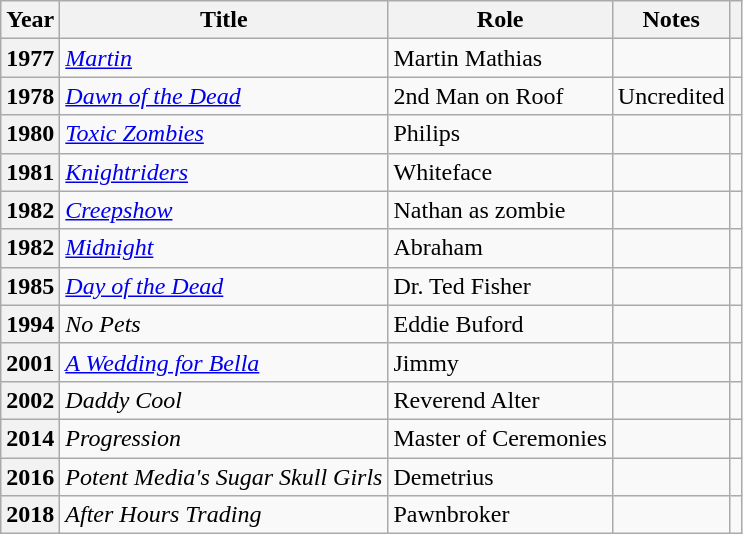<table class="wikitable plainrowheaders sortable" style="margin-right: 0;">
<tr>
<th scope="col">Year</th>
<th scope="col">Title</th>
<th scope="col">Role</th>
<th scope="col" class="unsortable">Notes</th>
<th scope="col" class="unsortable"></th>
</tr>
<tr>
<th scope="row">1977</th>
<td><em><a href='#'>Martin</a></em></td>
<td>Martin Mathias</td>
<td></td>
<td style="text-align:center;"></td>
</tr>
<tr>
<th scope="row">1978</th>
<td><em><a href='#'>Dawn of the Dead</a></em></td>
<td>2nd Man on Roof</td>
<td>Uncredited</td>
<td style="text-align:center;"></td>
</tr>
<tr>
<th scope="row">1980</th>
<td><em><a href='#'>Toxic Zombies</a></em></td>
<td>Philips</td>
<td></td>
<td style="text-align:center;"></td>
</tr>
<tr>
<th scope="row">1981</th>
<td><em><a href='#'>Knightriders</a></em></td>
<td>Whiteface</td>
<td></td>
<td style="text-align:center;"></td>
</tr>
<tr>
<th scope="row">1982</th>
<td><em><a href='#'>Creepshow</a></em></td>
<td>Nathan as zombie</td>
<td></td>
<td style="text-align:center;"></td>
</tr>
<tr>
<th scope="row">1982</th>
<td><em><a href='#'>Midnight</a></em></td>
<td>Abraham</td>
<td></td>
<td style="text-align:center;"></td>
</tr>
<tr>
<th scope="row">1985</th>
<td><em><a href='#'>Day of the Dead</a></em></td>
<td>Dr. Ted Fisher</td>
<td></td>
<td style="text-align:center;"></td>
</tr>
<tr>
<th scope="row">1994</th>
<td><em>No Pets</em></td>
<td>Eddie Buford</td>
<td></td>
<td style="text-align:center;"></td>
</tr>
<tr>
<th scope="row">2001</th>
<td><em><a href='#'>A Wedding for Bella</a></em></td>
<td>Jimmy</td>
<td></td>
<td style="text-align:center;"></td>
</tr>
<tr>
<th scope="row">2002</th>
<td><em>Daddy Cool</em></td>
<td>Reverend Alter</td>
<td></td>
<td style="text-align:center;"></td>
</tr>
<tr>
<th scope="row">2014</th>
<td><em>Progression</em></td>
<td>Master of Ceremonies</td>
<td></td>
<td style="text-align:center;"></td>
</tr>
<tr>
<th scope="row">2016</th>
<td><em>Potent Media's Sugar Skull Girls</em></td>
<td>Demetrius</td>
<td></td>
<td style="text-align:center;"></td>
</tr>
<tr>
<th scope="row">2018</th>
<td><em>After Hours Trading</em></td>
<td>Pawnbroker</td>
<td></td>
<td style="text-align:center;"></td>
</tr>
</table>
